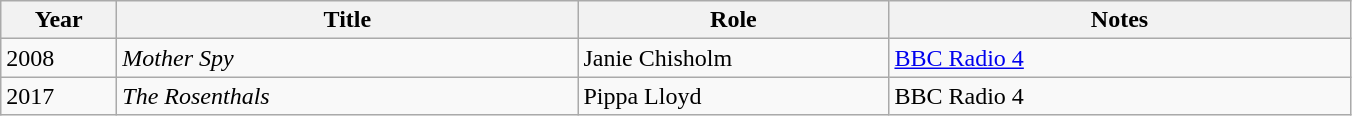<table class="wikitable">
<tr>
<th scope="col" width="70">Year</th>
<th scope="col" width="300">Title</th>
<th scope="col" width="200">Role</th>
<th scope="col" width="300">Notes</th>
</tr>
<tr>
<td>2008</td>
<td><em>Mother Spy</em></td>
<td>Janie Chisholm</td>
<td><a href='#'>BBC Radio 4</a></td>
</tr>
<tr>
<td>2017</td>
<td><em>The Rosenthals</em></td>
<td>Pippa Lloyd</td>
<td>BBC Radio 4</td>
</tr>
</table>
